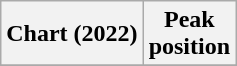<table class="wikitable sortable plainrowheaders" style="text-align:center;">
<tr>
<th>Chart (2022)</th>
<th>Peak<br>position</th>
</tr>
<tr>
</tr>
</table>
